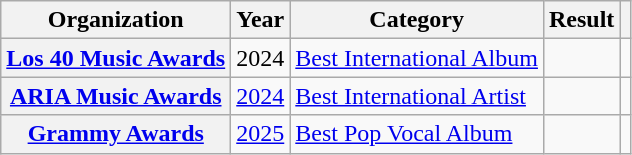<table class="wikitable sortable plainrowheaders" style="border:none; margin:0;">
<tr>
<th scope="col">Organization</th>
<th scope="col">Year</th>
<th scope="col">Category</th>
<th scope="col">Result</th>
<th scope="col" class="unsortable"></th>
</tr>
<tr>
<th scope="row"><a href='#'>Los 40 Music Awards</a></th>
<td>2024</td>
<td><a href='#'>Best International Album</a></td>
<td></td>
<td style="text-align:center"></td>
</tr>
<tr>
<th scope="row"><a href='#'>ARIA Music Awards</a></th>
<td><a href='#'>2024</a></td>
<td><a href='#'>Best International Artist</a></td>
<td></td>
<td style="text-align:center"></td>
</tr>
<tr>
<th scope="row"><a href='#'>Grammy Awards</a></th>
<td><a href='#'>2025</a></td>
<td><a href='#'>Best Pop Vocal Album</a></td>
<td></td>
<td style="text-align:center"></td>
</tr>
</table>
